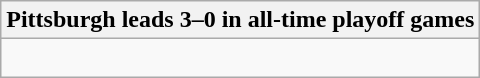<table class="wikitable collapsible collapsed">
<tr>
<th>Pittsburgh leads 3–0 in all-time playoff games</th>
</tr>
<tr>
<td><br>

</td>
</tr>
</table>
